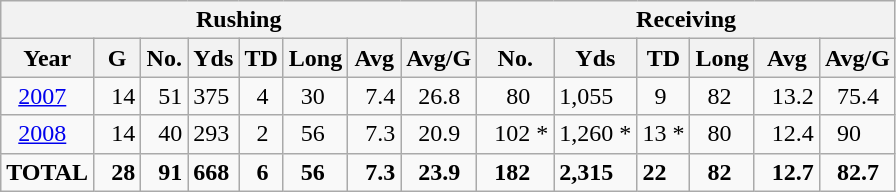<table class="wikitable" style="white-space:nowrap;">
<tr>
<th colspan="8">Rushing</th>
<th colspan="6">Receiving</th>
</tr>
<tr>
<th>Year</th>
<th>G</th>
<th>No.</th>
<th>Yds</th>
<th>TD</th>
<th>Long</th>
<th>Avg</th>
<th>Avg/G</th>
<th>No.</th>
<th>Yds</th>
<th>TD</th>
<th>Long</th>
<th>Avg</th>
<th>Avg/G</th>
</tr>
<tr>
<td>  <a href='#'>2007</a></td>
<td>  14</td>
<td>  51</td>
<td>375</td>
<td>  4</td>
<td>  30</td>
<td>  7.4</td>
<td>  26.8</td>
<td>    80</td>
<td>1,055</td>
<td>  9</td>
<td>  82</td>
<td>  13.2</td>
<td>  75.4</td>
</tr>
<tr>
<td>  <a href='#'>2008</a></td>
<td>  14</td>
<td>  40</td>
<td>293</td>
<td>  2</td>
<td>  56</td>
<td>  7.3</td>
<td>  20.9</td>
<td>  102 *</td>
<td>1,260 *</td>
<td>13 *</td>
<td>  80</td>
<td>  12.4</td>
<td>  90</td>
</tr>
<tr>
<td><strong>TOTAL</strong></td>
<td>  <strong>28</strong></td>
<td>  <strong>91</strong></td>
<td><strong>668</strong></td>
<td>  <strong>6</strong></td>
<td>  <strong>56</strong></td>
<td>  <strong>7.3</strong></td>
<td>  <strong>23.9</strong></td>
<td>  <strong>182</strong></td>
<td><strong>2,315</strong></td>
<td><strong>22</strong></td>
<td>  <strong>82</strong></td>
<td>  <strong>12.7</strong></td>
<td>  <strong>82.7</strong></td>
</tr>
</table>
